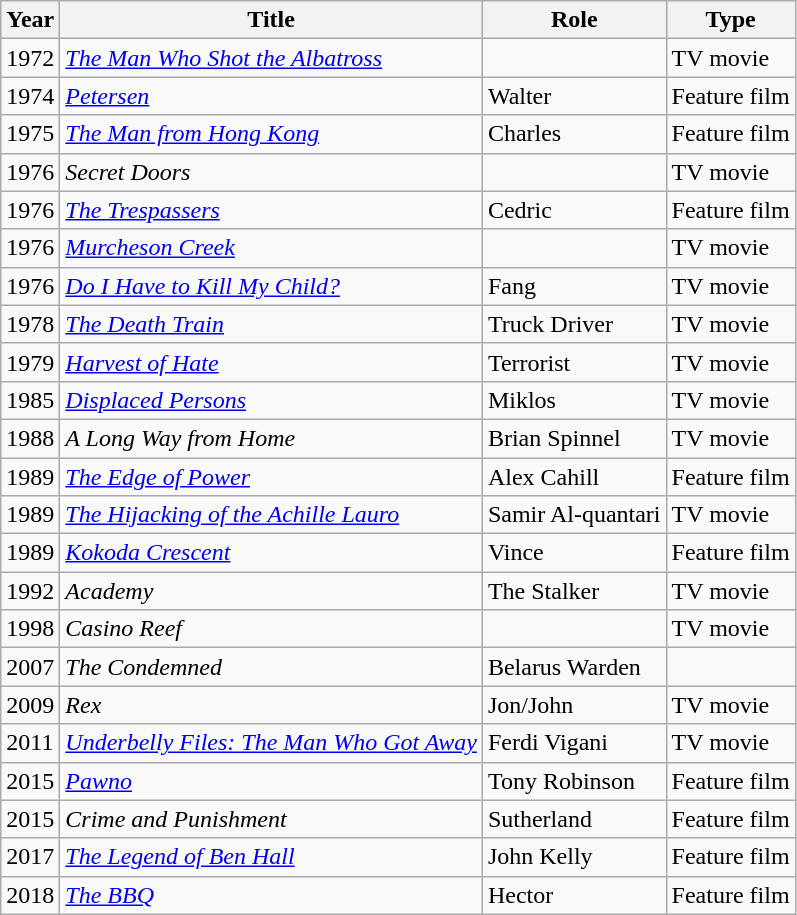<table class="wikitable">
<tr>
<th>Year</th>
<th>Title</th>
<th>Role</th>
<th>Type</th>
</tr>
<tr>
<td>1972</td>
<td><em><a href='#'>The Man Who Shot the Albatross</a></em></td>
<td></td>
<td>TV movie</td>
</tr>
<tr>
<td>1974</td>
<td><em><a href='#'>Petersen</a></em></td>
<td>Walter</td>
<td>Feature film</td>
</tr>
<tr>
<td>1975</td>
<td><em><a href='#'>The Man from Hong Kong</a></em></td>
<td>Charles</td>
<td>Feature film</td>
</tr>
<tr>
<td>1976</td>
<td><em>Secret Doors</em></td>
<td></td>
<td>TV movie</td>
</tr>
<tr>
<td>1976</td>
<td><em><a href='#'>The Trespassers</a></em></td>
<td>Cedric</td>
<td>Feature film</td>
</tr>
<tr>
<td>1976</td>
<td><em><a href='#'>Murcheson Creek</a></em></td>
<td></td>
<td>TV movie</td>
</tr>
<tr>
<td>1976</td>
<td><em><a href='#'>Do I Have to Kill My Child?</a></em></td>
<td>Fang</td>
<td>TV movie</td>
</tr>
<tr>
<td>1978</td>
<td><em><a href='#'>The Death Train</a></em></td>
<td>Truck Driver</td>
<td>TV movie</td>
</tr>
<tr>
<td>1979</td>
<td><em><a href='#'>Harvest of Hate</a></em></td>
<td>Terrorist</td>
<td>TV movie</td>
</tr>
<tr>
<td>1985</td>
<td><em><a href='#'>Displaced Persons</a></em></td>
<td>Miklos</td>
<td>TV movie</td>
</tr>
<tr>
<td>1988</td>
<td><em>A Long Way from Home</em></td>
<td>Brian Spinnel</td>
<td>TV movie</td>
</tr>
<tr>
<td>1989</td>
<td><em><a href='#'>The Edge of Power</a></em></td>
<td>Alex Cahill</td>
<td>Feature film</td>
</tr>
<tr>
<td>1989</td>
<td><em><a href='#'>The Hijacking of the Achille Lauro</a></em></td>
<td>Samir Al-quantari</td>
<td>TV movie</td>
</tr>
<tr>
<td>1989</td>
<td><em><a href='#'>Kokoda Crescent</a></em></td>
<td>Vince</td>
<td>Feature film</td>
</tr>
<tr>
<td>1992</td>
<td><em>Academy</em></td>
<td>The Stalker</td>
<td>TV movie</td>
</tr>
<tr>
<td>1998</td>
<td><em>Casino Reef</em></td>
<td></td>
<td>TV movie</td>
</tr>
<tr>
<td>2007</td>
<td><em>The Condemned</em></td>
<td>Belarus Warden</td>
<td></td>
</tr>
<tr>
<td>2009</td>
<td><em>Rex</em></td>
<td>Jon/John</td>
<td>TV movie</td>
</tr>
<tr>
<td>2011</td>
<td><em><a href='#'>Underbelly Files: The Man Who Got Away</a></em></td>
<td>Ferdi Vigani</td>
<td>TV movie</td>
</tr>
<tr>
<td>2015</td>
<td><em><a href='#'>Pawno</a></em></td>
<td>Tony Robinson</td>
<td>Feature film</td>
</tr>
<tr>
<td>2015</td>
<td><em>Crime and Punishment</em></td>
<td>Sutherland</td>
<td>Feature film</td>
</tr>
<tr>
<td>2017</td>
<td><em><a href='#'>The Legend of Ben Hall</a></em></td>
<td>John Kelly</td>
<td>Feature film</td>
</tr>
<tr>
<td>2018</td>
<td><em><a href='#'>The BBQ</a></em></td>
<td>Hector</td>
<td>Feature film</td>
</tr>
</table>
